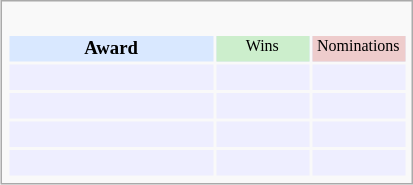<table class="infobox" style="width: 22em; text-align: left; font-size: 78%; vertical-align: middle;">
<tr>
<td colspan="3" style="text-align:center;"> <br> </td>
</tr>
<tr style="background:#d9e8ff; text-align:center;">
<th style="vertical-align: middle;">Award</th>
<td style="background:#cec; font-size:8pt; width:60px;">Wins</td>
<td style="background:#ecc; font-size:8pt; width:60px;">Nominations</td>
</tr>
<tr style="background:#eef;">
<td style="text-align:center;"><br></td>
<td></td>
<td></td>
</tr>
<tr style="background:#eef;">
<td style="text-align:center;"><br></td>
<td></td>
<td></td>
</tr>
<tr style="background:#eef;">
<td style="text-align:center;"><br></td>
<td></td>
<td></td>
</tr>
<tr style="background:#eef;">
<td style="text-align:center;"><br></td>
<td></td>
<td></td>
</tr>
</table>
